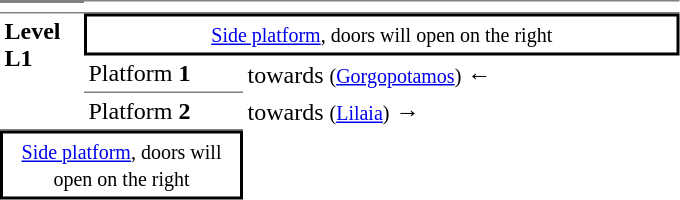<table table border=0 cellspacing=0 cellpadding=3>
<tr>
<td style="border-bottom:solid 1px gray;border-top:solid 2px gray;" width=50 valign=top></td>
<td style="border-top:solid 1px gray;border-bottom:solid 1px gray;" width=100 valign=top></td>
<td style="border-top:solid 1px gray;border-bottom:solid 1px gray;" width=285 valign=top></td>
</tr>
<tr>
<td style="border-bottom:solid 1px gray;" rowspan=4 valign=top><strong>Level<br>L1</strong></td>
<td style="border-top:solid 2px black;border-right:solid 2px black;border-left:solid 2px black;border-bottom:solid 2px black;text-align:center;" colspan=2><small><a href='#'>Side platform</a>, doors will open on the right</small></td>
</tr>
<tr>
<td style="border-bottom:solid 1px gray;">Platform <span><strong>1</strong></span></td>
<td> towards  <small>(<a href='#'>Gorgopotamos</a>)</small> ←</td>
</tr>
<tr>
<td style="border-bottom:solid 1px gray;">Platform <span><strong>2</strong></span></td>
<td> towards  <small>(<a href='#'>Lilaia</a>)</small> →</td>
</tr>
<tr>
</tr>
<tr>
<td style="border-top:solid 2px black;border-left:solid 2px black;border-right:solid 2px black;border-bottom:solid 2px black;text-align:center;" colspan=2><small><a href='#'>Side platform</a>, doors will open on the right</small></td>
</tr>
</table>
